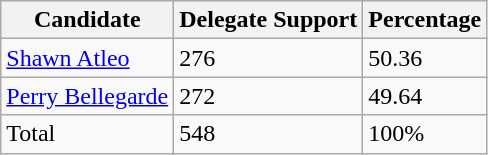<table class="wikitable">
<tr>
<th>Candidate</th>
<th>Delegate Support</th>
<th>Percentage</th>
</tr>
<tr>
<td><a href='#'>Shawn Atleo</a></td>
<td>276</td>
<td>50.36</td>
</tr>
<tr>
<td><a href='#'>Perry Bellegarde</a></td>
<td>272</td>
<td>49.64</td>
</tr>
<tr>
<td>Total</td>
<td>548</td>
<td>100%</td>
</tr>
</table>
